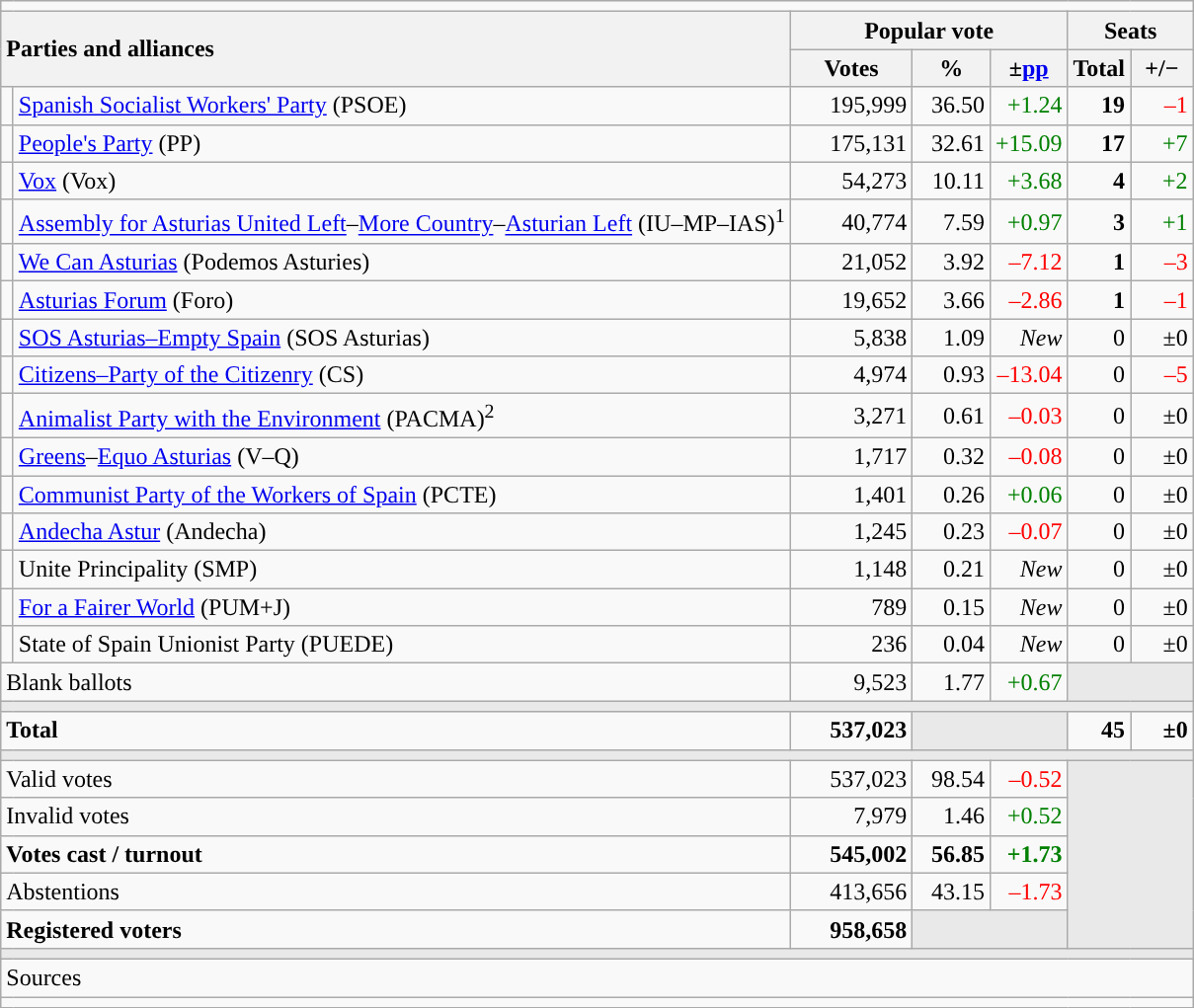<table class="wikitable" style="text-align:right;">
<tr>
<td colspan="7"></td>
</tr>
<tr>
<th style="text-align:left;" rowspan="2" colspan="2" width="525">Parties and alliances</th>
<th colspan="3">Popular vote</th>
<th colspan="2">Seats</th>
</tr>
<tr>
<th width="75">Votes</th>
<th width="45">%</th>
<th width="45">±<a href='#'>pp</a></th>
<th width="35">Total</th>
<th width="35">+/−</th>
</tr>
<tr>
<td width="1" style="color:inherit;background:"></td>
<td align="left"><a href='#'>Spanish Socialist Workers' Party</a> (PSOE)</td>
<td>195,999</td>
<td>36.50</td>
<td style="color:green;">+1.24</td>
<td><strong>19</strong></td>
<td style="color:red;">–1</td>
</tr>
<tr>
<td style="color:inherit;background:"></td>
<td align="left"><a href='#'>People's Party</a> (PP)</td>
<td>175,131</td>
<td>32.61</td>
<td style="color:green;">+15.09</td>
<td><strong>17</strong></td>
<td style="color:green;">+7</td>
</tr>
<tr>
<td style="color:inherit;background:"></td>
<td align="left"><a href='#'>Vox</a> (Vox)</td>
<td>54,273</td>
<td>10.11</td>
<td style="color:green;">+3.68</td>
<td><strong>4</strong></td>
<td style="color:green;">+2</td>
</tr>
<tr>
<td style="color:inherit;background:"></td>
<td align="left"><a href='#'>Assembly for Asturias United Left</a>–<a href='#'>More Country</a>–<a href='#'>Asturian Left</a> (IU–MP–IAS)<sup>1</sup></td>
<td>40,774</td>
<td>7.59</td>
<td style="color:green;">+0.97</td>
<td><strong>3</strong></td>
<td style="color:green;">+1</td>
</tr>
<tr>
<td style="color:inherit;background:"></td>
<td align="left"><a href='#'>We Can Asturias</a> (Podemos Asturies)</td>
<td>21,052</td>
<td>3.92</td>
<td style="color:red;">–7.12</td>
<td><strong>1</strong></td>
<td style="color:red;">–3</td>
</tr>
<tr>
<td style="color:inherit;background:"></td>
<td align="left"><a href='#'>Asturias Forum</a> (Foro)</td>
<td>19,652</td>
<td>3.66</td>
<td style="color:red;">–2.86</td>
<td><strong>1</strong></td>
<td style="color:red;">–1</td>
</tr>
<tr>
<td style="color:inherit;background:"></td>
<td align="left"><a href='#'>SOS Asturias–Empty Spain</a> (SOS Asturias)</td>
<td>5,838</td>
<td>1.09</td>
<td><em>New</em></td>
<td>0</td>
<td>±0</td>
</tr>
<tr>
<td style="color:inherit;background:"></td>
<td align="left"><a href='#'>Citizens–Party of the Citizenry</a> (CS)</td>
<td>4,974</td>
<td>0.93</td>
<td style="color:red;">–13.04</td>
<td>0</td>
<td style="color:red;">–5</td>
</tr>
<tr>
<td style="color:inherit;background:"></td>
<td align="left"><a href='#'>Animalist Party with the Environment</a> (PACMA)<sup>2</sup></td>
<td>3,271</td>
<td>0.61</td>
<td style="color:red;">–0.03</td>
<td>0</td>
<td>±0</td>
</tr>
<tr>
<td style="color:inherit;background:"></td>
<td align="left"><a href='#'>Greens</a>–<a href='#'>Equo Asturias</a> (V–Q)</td>
<td>1,717</td>
<td>0.32</td>
<td style="color:red;">–0.08</td>
<td>0</td>
<td>±0</td>
</tr>
<tr>
<td style="color:inherit;background:"></td>
<td align="left"><a href='#'>Communist Party of the Workers of Spain</a> (PCTE)</td>
<td>1,401</td>
<td>0.26</td>
<td style="color:green;">+0.06</td>
<td>0</td>
<td>±0</td>
</tr>
<tr>
<td bgcolor=></td>
<td align="left"><a href='#'>Andecha Astur</a> (Andecha)</td>
<td>1,245</td>
<td>0.23</td>
<td style="color:red;">–0.07</td>
<td>0</td>
<td>±0</td>
</tr>
<tr>
<td style="color:inherit;background:"></td>
<td align="left">Unite Principality (SMP)</td>
<td>1,148</td>
<td>0.21</td>
<td><em>New</em></td>
<td>0</td>
<td>±0</td>
</tr>
<tr>
<td style="color:inherit;background:"></td>
<td align="left"><a href='#'>For a Fairer World</a> (PUM+J)</td>
<td>789</td>
<td>0.15</td>
<td><em>New</em></td>
<td>0</td>
<td>±0</td>
</tr>
<tr>
<td style="color:inherit;background:"></td>
<td align="left">State of Spain Unionist Party (PUEDE)</td>
<td>236</td>
<td>0.04</td>
<td><em>New</em></td>
<td>0</td>
<td>±0</td>
</tr>
<tr>
<td align="left" colspan="2">Blank ballots</td>
<td>9,523</td>
<td>1.77</td>
<td style="color:green;">+0.67</td>
<td bgcolor="#E9E9E9" colspan="2"></td>
</tr>
<tr>
<td colspan="7" bgcolor="#E9E9E9"></td>
</tr>
<tr style="font-weight:bold;">
<td align="left" colspan="2">Total</td>
<td>537,023</td>
<td bgcolor="#E9E9E9" colspan="2"></td>
<td>45</td>
<td>±0</td>
</tr>
<tr>
<td colspan="7" bgcolor="#E9E9E9"></td>
</tr>
<tr>
<td align="left" colspan="2">Valid votes</td>
<td>537,023</td>
<td>98.54</td>
<td style="color:red;">–0.52</td>
<td bgcolor="#E9E9E9" colspan="2" rowspan="5"></td>
</tr>
<tr>
<td align="left" colspan="2">Invalid votes</td>
<td>7,979</td>
<td>1.46</td>
<td style="color:green;">+0.52</td>
</tr>
<tr style="font-weight:bold;">
<td align="left" colspan="2">Votes cast / turnout</td>
<td>545,002</td>
<td>56.85</td>
<td style="color:green;">+1.73</td>
</tr>
<tr>
<td align="left" colspan="2">Abstentions</td>
<td>413,656</td>
<td>43.15</td>
<td style="color:red;">–1.73</td>
</tr>
<tr style="font-weight:bold;">
<td align="left" colspan="2">Registered voters</td>
<td>958,658</td>
<td bgcolor="#E9E9E9" colspan="2"></td>
</tr>
<tr>
<td colspan="7" bgcolor="#E9E9E9"></td>
</tr>
<tr>
<td align="left" colspan="7">Sources</td>
</tr>
<tr>
<td colspan="7" style="text-align:left; max-width:790px;"></td>
</tr>
</table>
